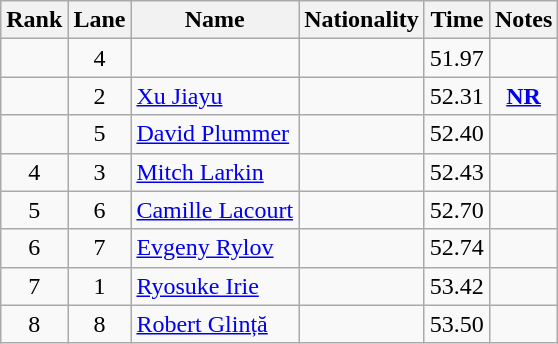<table class="wikitable sortable" style="text-align:center">
<tr>
<th>Rank</th>
<th>Lane</th>
<th>Name</th>
<th>Nationality</th>
<th>Time</th>
<th>Notes</th>
</tr>
<tr>
<td></td>
<td>4</td>
<td align=left></td>
<td align=left></td>
<td>51.97</td>
<td></td>
</tr>
<tr>
<td></td>
<td>2</td>
<td align=left><a href='#'>Xu Jiayu</a></td>
<td align=left></td>
<td>52.31</td>
<td><strong><a href='#'>NR</a></strong></td>
</tr>
<tr>
<td></td>
<td>5</td>
<td align=left><a href='#'>David Plummer</a></td>
<td align=left></td>
<td>52.40</td>
<td></td>
</tr>
<tr>
<td>4</td>
<td>3</td>
<td align=left><a href='#'>Mitch Larkin</a></td>
<td align=left></td>
<td>52.43</td>
<td></td>
</tr>
<tr>
<td>5</td>
<td>6</td>
<td align=left><a href='#'>Camille Lacourt</a></td>
<td align=left></td>
<td>52.70</td>
<td></td>
</tr>
<tr>
<td>6</td>
<td>7</td>
<td align=left><a href='#'>Evgeny Rylov</a></td>
<td align=left></td>
<td>52.74</td>
<td></td>
</tr>
<tr>
<td>7</td>
<td>1</td>
<td align=left><a href='#'>Ryosuke Irie</a></td>
<td align=left></td>
<td>53.42</td>
<td></td>
</tr>
<tr>
<td>8</td>
<td>8</td>
<td align=left><a href='#'>Robert Glință</a></td>
<td align=left></td>
<td>53.50</td>
<td></td>
</tr>
</table>
